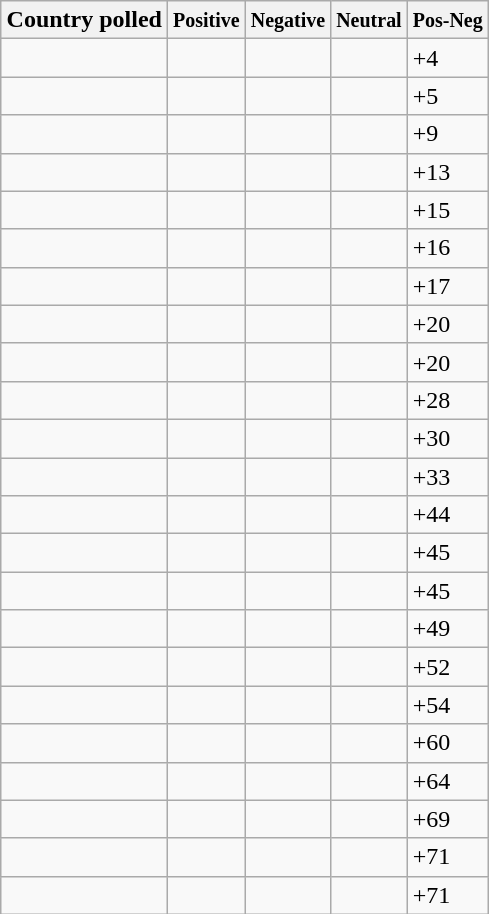<table class="wikitable sortable floatright" style="border:1px black; float:right; margin-left:1em;">
<tr>
<th>Country polled</th>
<th><small>Positive</small></th>
<th><small>Negative</small></th>
<th><small>Neutral</small></th>
<th><small>Pos-Neg</small></th>
</tr>
<tr>
<td></td>
<td></td>
<td></td>
<td></td>
<td>+4</td>
</tr>
<tr>
<td></td>
<td></td>
<td></td>
<td></td>
<td>+5</td>
</tr>
<tr>
<td></td>
<td></td>
<td></td>
<td></td>
<td>+9</td>
</tr>
<tr>
<td></td>
<td></td>
<td></td>
<td></td>
<td>+13</td>
</tr>
<tr>
<td></td>
<td></td>
<td></td>
<td></td>
<td>+15</td>
</tr>
<tr>
<td></td>
<td></td>
<td></td>
<td></td>
<td>+16</td>
</tr>
<tr>
<td></td>
<td></td>
<td></td>
<td></td>
<td>+17</td>
</tr>
<tr>
<td></td>
<td></td>
<td></td>
<td></td>
<td>+20</td>
</tr>
<tr>
<td></td>
<td></td>
<td></td>
<td></td>
<td>+20</td>
</tr>
<tr>
<td></td>
<td></td>
<td></td>
<td></td>
<td>+28</td>
</tr>
<tr>
<td></td>
<td></td>
<td></td>
<td></td>
<td>+30</td>
</tr>
<tr>
<td></td>
<td></td>
<td></td>
<td></td>
<td>+33</td>
</tr>
<tr>
<td></td>
<td></td>
<td></td>
<td></td>
<td>+44</td>
</tr>
<tr>
<td></td>
<td></td>
<td></td>
<td></td>
<td>+45</td>
</tr>
<tr>
<td></td>
<td></td>
<td></td>
<td></td>
<td>+45</td>
</tr>
<tr>
<td></td>
<td></td>
<td></td>
<td></td>
<td>+49</td>
</tr>
<tr>
<td></td>
<td></td>
<td></td>
<td></td>
<td>+52</td>
</tr>
<tr>
<td></td>
<td></td>
<td></td>
<td></td>
<td>+54</td>
</tr>
<tr>
<td></td>
<td></td>
<td></td>
<td></td>
<td>+60</td>
</tr>
<tr>
<td></td>
<td></td>
<td></td>
<td></td>
<td>+64</td>
</tr>
<tr>
<td></td>
<td></td>
<td></td>
<td></td>
<td>+69</td>
</tr>
<tr>
<td></td>
<td></td>
<td></td>
<td></td>
<td>+71</td>
</tr>
<tr>
<td></td>
<td></td>
<td></td>
<td></td>
<td>+71</td>
</tr>
<tr>
</tr>
</table>
